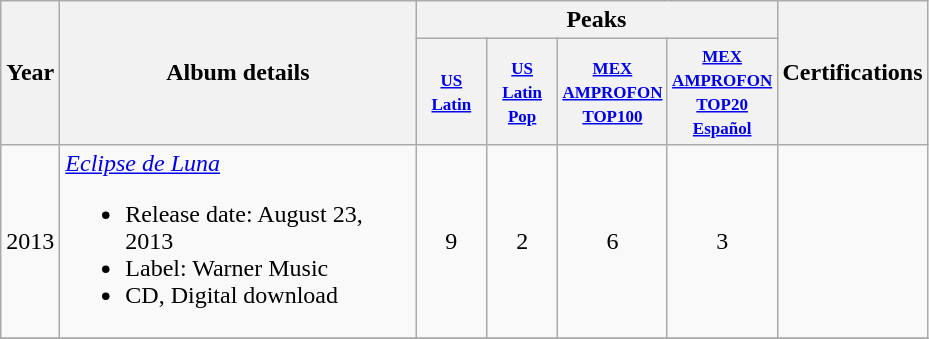<table class="wikitable" style="text-align:center;">
<tr>
<th rowspan="2">Year</th>
<th rowspan="2" width="230">Album details</th>
<th colspan="4">Peaks</th>
<th rowspan="2">Certifications <br></th>
</tr>
<tr>
<th style="width:3em;font-size:85%"><small><a href='#'>US Latin</a></small></th>
<th style="width:3em;font-size:85%"><small><a href='#'>US Latin Pop</a></small></th>
<th style="width:3em;font-size:85%"><small><a href='#'>MEX AMPROFON TOP100</a></small></th>
<th style="width:3em;font-size:85%"><small><a href='#'>MEX AMPROFON TOP20 Español</a></small></th>
</tr>
<tr>
<td>2013</td>
<td align="left"><em><a href='#'>Eclipse de Luna</a></em><br><ul><li>Release date: August 23, 2013</li><li>Label: Warner Music</li><li>CD, Digital download</li></ul></td>
<td>9</td>
<td>2</td>
<td>6</td>
<td>3</td>
<td align="left"></td>
</tr>
<tr>
</tr>
</table>
